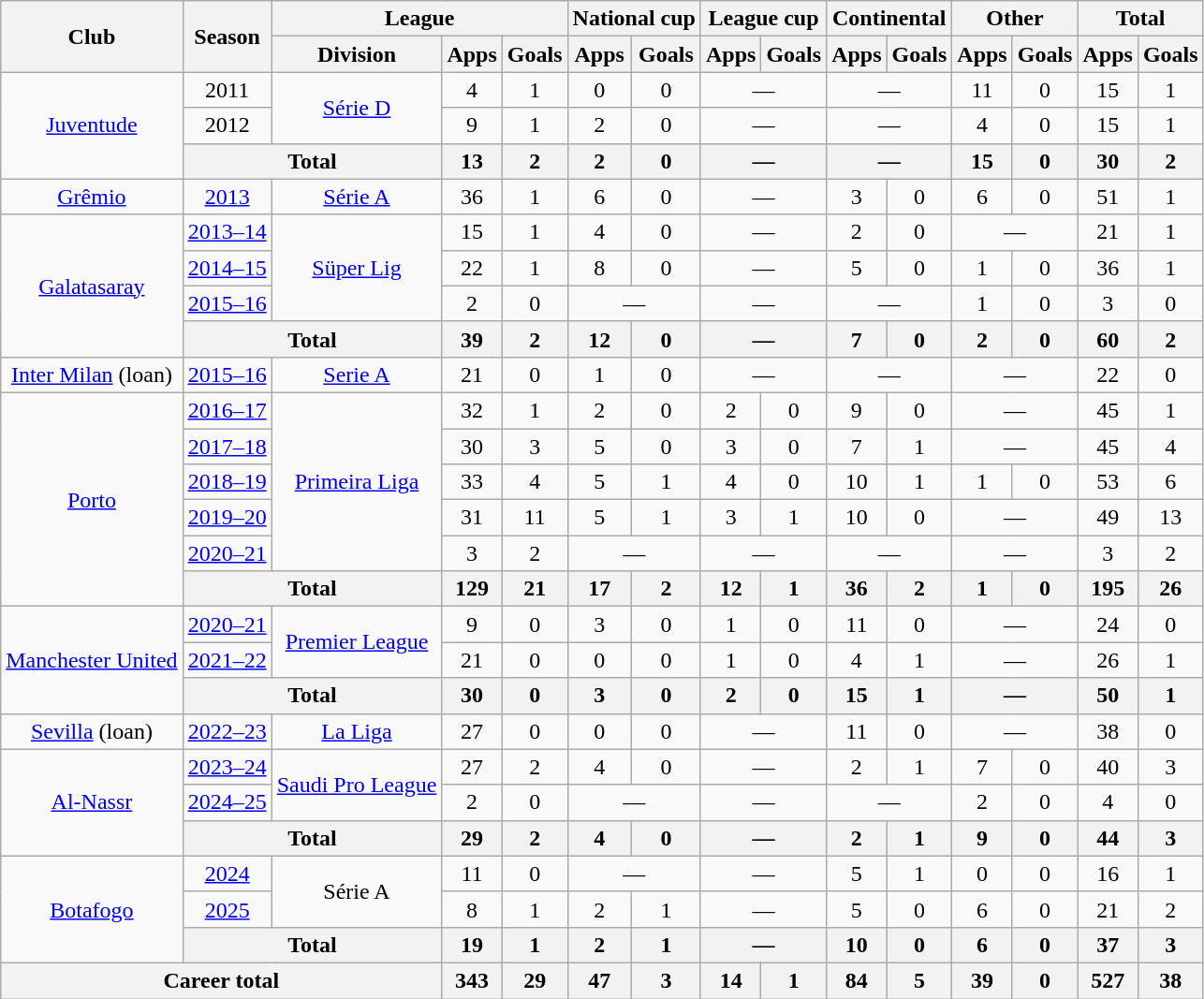<table class="wikitable" style="text-align:center">
<tr>
<th rowspan="2">Club</th>
<th rowspan="2">Season</th>
<th colspan="3">League</th>
<th colspan="2">National cup</th>
<th colspan="2">League cup</th>
<th colspan="2">Continental</th>
<th colspan="2">Other</th>
<th colspan="2">Total</th>
</tr>
<tr>
<th>Division</th>
<th>Apps</th>
<th>Goals</th>
<th>Apps</th>
<th>Goals</th>
<th>Apps</th>
<th>Goals</th>
<th>Apps</th>
<th>Goals</th>
<th>Apps</th>
<th>Goals</th>
<th>Apps</th>
<th>Goals</th>
</tr>
<tr>
<td rowspan="3"><a href='#'>Juventude</a></td>
<td>2011</td>
<td rowspan="2"><a href='#'>Série D</a></td>
<td>4</td>
<td>1</td>
<td>0</td>
<td>0</td>
<td colspan="2">—</td>
<td colspan="2">—</td>
<td>11</td>
<td>0</td>
<td>15</td>
<td>1</td>
</tr>
<tr>
<td>2012</td>
<td>9</td>
<td>1</td>
<td>2</td>
<td>0</td>
<td colspan="2">—</td>
<td colspan="2">—</td>
<td>4</td>
<td>0</td>
<td>15</td>
<td>1</td>
</tr>
<tr>
<th colspan="2">Total</th>
<th>13</th>
<th>2</th>
<th>2</th>
<th>0</th>
<th colspan="2">—</th>
<th colspan="2">—</th>
<th>15</th>
<th>0</th>
<th>30</th>
<th>2</th>
</tr>
<tr>
<td><a href='#'>Grêmio</a></td>
<td><a href='#'>2013</a></td>
<td><a href='#'>Série A</a></td>
<td>36</td>
<td>1</td>
<td>6</td>
<td>0</td>
<td colspan="2">—</td>
<td>3</td>
<td>0</td>
<td>6</td>
<td>0</td>
<td>51</td>
<td>1</td>
</tr>
<tr>
<td rowspan="4"><a href='#'>Galatasaray</a></td>
<td><a href='#'>2013–14</a></td>
<td rowspan="3"><a href='#'>Süper Lig</a></td>
<td>15</td>
<td>1</td>
<td>4</td>
<td>0</td>
<td colspan="2">—</td>
<td>2</td>
<td>0</td>
<td colspan="2">—</td>
<td>21</td>
<td>1</td>
</tr>
<tr>
<td><a href='#'>2014–15</a></td>
<td>22</td>
<td>1</td>
<td>8</td>
<td>0</td>
<td colspan="2">—</td>
<td>5</td>
<td>0</td>
<td>1</td>
<td>0</td>
<td>36</td>
<td>1</td>
</tr>
<tr>
<td><a href='#'>2015–16</a></td>
<td>2</td>
<td>0</td>
<td colspan="2">—</td>
<td colspan="2">—</td>
<td colspan="2">—</td>
<td>1</td>
<td>0</td>
<td>3</td>
<td>0</td>
</tr>
<tr>
<th colspan="2">Total</th>
<th>39</th>
<th>2</th>
<th>12</th>
<th>0</th>
<th colspan="2">—</th>
<th>7</th>
<th>0</th>
<th>2</th>
<th>0</th>
<th>60</th>
<th>2</th>
</tr>
<tr>
<td><a href='#'>Inter Milan</a> (loan)</td>
<td><a href='#'>2015–16</a></td>
<td><a href='#'>Serie A</a></td>
<td>21</td>
<td>0</td>
<td>1</td>
<td>0</td>
<td colspan="2">—</td>
<td colspan="2">—</td>
<td colspan="2">—</td>
<td>22</td>
<td>0</td>
</tr>
<tr>
<td rowspan="6"><a href='#'>Porto</a></td>
<td><a href='#'>2016–17</a></td>
<td rowspan="5"><a href='#'>Primeira Liga</a></td>
<td>32</td>
<td>1</td>
<td>2</td>
<td>0</td>
<td>2</td>
<td>0</td>
<td>9</td>
<td>0</td>
<td colspan="2">—</td>
<td>45</td>
<td>1</td>
</tr>
<tr>
<td><a href='#'>2017–18</a></td>
<td>30</td>
<td>3</td>
<td>5</td>
<td>0</td>
<td>3</td>
<td>0</td>
<td>7</td>
<td>1</td>
<td colspan="2">—</td>
<td>45</td>
<td>4</td>
</tr>
<tr>
<td><a href='#'>2018–19</a></td>
<td>33</td>
<td>4</td>
<td>5</td>
<td>1</td>
<td>4</td>
<td>0</td>
<td>10</td>
<td>1</td>
<td>1</td>
<td>0</td>
<td>53</td>
<td>6</td>
</tr>
<tr>
<td><a href='#'>2019–20</a></td>
<td>31</td>
<td>11</td>
<td>5</td>
<td>1</td>
<td>3</td>
<td>1</td>
<td>10</td>
<td>0</td>
<td colspan="2">—</td>
<td>49</td>
<td>13</td>
</tr>
<tr>
<td><a href='#'>2020–21</a></td>
<td>3</td>
<td>2</td>
<td colspan="2">—</td>
<td colspan="2">—</td>
<td colspan="2">—</td>
<td colspan="2">—</td>
<td>3</td>
<td>2</td>
</tr>
<tr>
<th colspan="2">Total</th>
<th>129</th>
<th>21</th>
<th>17</th>
<th>2</th>
<th>12</th>
<th>1</th>
<th>36</th>
<th>2</th>
<th>1</th>
<th>0</th>
<th>195</th>
<th>26</th>
</tr>
<tr>
<td rowspan="3"><a href='#'>Manchester United</a></td>
<td><a href='#'>2020–21</a></td>
<td rowspan="2"><a href='#'>Premier League</a></td>
<td>9</td>
<td>0</td>
<td>3</td>
<td>0</td>
<td>1</td>
<td>0</td>
<td>11</td>
<td>0</td>
<td colspan="2">—</td>
<td>24</td>
<td>0</td>
</tr>
<tr>
<td><a href='#'>2021–22</a></td>
<td>21</td>
<td>0</td>
<td>0</td>
<td>0</td>
<td>1</td>
<td>0</td>
<td>4</td>
<td>1</td>
<td colspan="2">—</td>
<td>26</td>
<td>1</td>
</tr>
<tr>
<th colspan="2">Total</th>
<th>30</th>
<th>0</th>
<th>3</th>
<th>0</th>
<th>2</th>
<th>0</th>
<th>15</th>
<th>1</th>
<th colspan="2">—</th>
<th>50</th>
<th>1</th>
</tr>
<tr>
<td><a href='#'>Sevilla</a> (loan)</td>
<td><a href='#'>2022–23</a></td>
<td><a href='#'>La Liga</a></td>
<td>27</td>
<td>0</td>
<td>0</td>
<td>0</td>
<td colspan="2">—</td>
<td>11</td>
<td>0</td>
<td colspan="2">—</td>
<td>38</td>
<td>0</td>
</tr>
<tr>
<td rowspan="3"><a href='#'>Al-Nassr</a></td>
<td><a href='#'>2023–24</a></td>
<td rowspan="2"><a href='#'>Saudi Pro League</a></td>
<td>27</td>
<td>2</td>
<td>4</td>
<td>0</td>
<td colspan="2">—</td>
<td>2</td>
<td>1</td>
<td>7</td>
<td>0</td>
<td>40</td>
<td>3</td>
</tr>
<tr>
<td><a href='#'>2024–25</a></td>
<td>2</td>
<td>0</td>
<td colspan="2">—</td>
<td colspan="2">—</td>
<td colspan="2">—</td>
<td>2</td>
<td>0</td>
<td>4</td>
<td>0</td>
</tr>
<tr>
<th colspan="2">Total</th>
<th>29</th>
<th>2</th>
<th>4</th>
<th>0</th>
<th colspan="2">—</th>
<th>2</th>
<th>1</th>
<th>9</th>
<th>0</th>
<th>44</th>
<th>3</th>
</tr>
<tr>
<td rowspan="3"><a href='#'>Botafogo</a></td>
<td><a href='#'>2024</a></td>
<td rowspan="2">Série A</td>
<td>11</td>
<td>0</td>
<td colspan="2">—</td>
<td colspan="2">—</td>
<td>5</td>
<td>1</td>
<td>0</td>
<td>0</td>
<td>16</td>
<td>1</td>
</tr>
<tr>
<td><a href='#'>2025</a></td>
<td>8</td>
<td>1</td>
<td>2</td>
<td>1</td>
<td colspan="2">—</td>
<td>5</td>
<td>0</td>
<td>6</td>
<td>0</td>
<td>21</td>
<td>2</td>
</tr>
<tr>
<th colspan="2">Total</th>
<th>19</th>
<th>1</th>
<th>2</th>
<th>1</th>
<th colspan="2">—</th>
<th>10</th>
<th>0</th>
<th>6</th>
<th>0</th>
<th>37</th>
<th>3</th>
</tr>
<tr>
<th colspan="3">Career total</th>
<th>343</th>
<th>29</th>
<th>47</th>
<th>3</th>
<th>14</th>
<th>1</th>
<th>84</th>
<th>5</th>
<th>39</th>
<th>0</th>
<th>527</th>
<th>38</th>
</tr>
</table>
